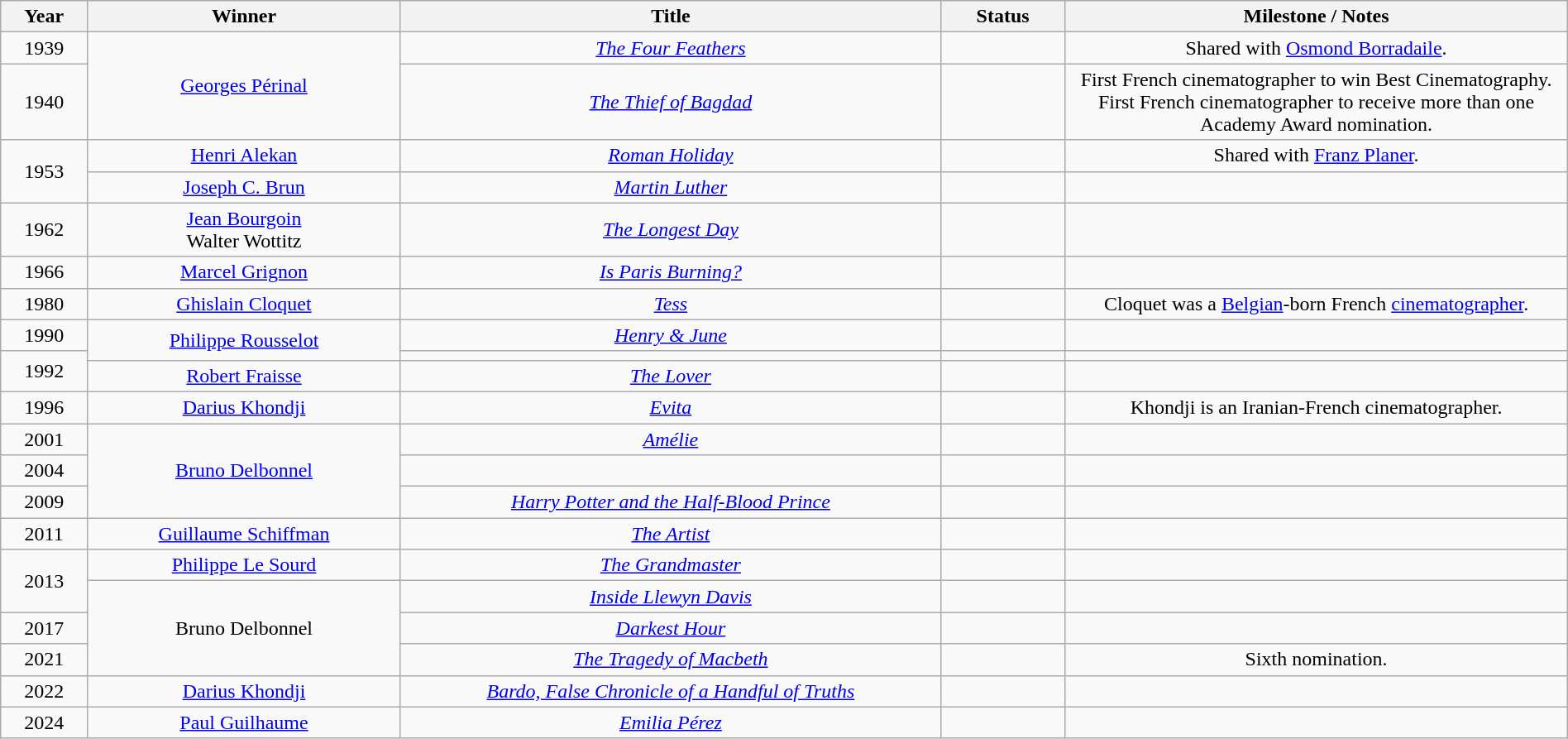<table class="wikitable" style="text-align: center" width="100%" cellpadding="5">
<tr>
<th width="50">Year</th>
<th width="200">Winner</th>
<th width="350">Title</th>
<th width="75">Status</th>
<th width="325">Milestone / Notes</th>
</tr>
<tr>
<td>1939</td>
<td rowspan="2"><a href='#'>Georges Périnal</a></td>
<td><em><a href='#'>The Four Feathers</a></em></td>
<td></td>
<td>Shared with <a href='#'>Osmond Borradaile</a>.</td>
</tr>
<tr>
<td>1940</td>
<td><em><a href='#'>The Thief of Bagdad</a></em></td>
<td></td>
<td>First French cinematographer to win Best Cinematography.<br>First French cinematographer to receive more than one Academy Award nomination.</td>
</tr>
<tr>
<td rowspan="2">1953</td>
<td><a href='#'>Henri Alekan</a></td>
<td><em><a href='#'>Roman Holiday</a></em></td>
<td></td>
<td>Shared with <a href='#'>Franz Planer</a>.</td>
</tr>
<tr>
<td><a href='#'>Joseph C. Brun</a></td>
<td><em><a href='#'>Martin Luther</a></em></td>
<td></td>
<td></td>
</tr>
<tr>
<td>1962</td>
<td><a href='#'>Jean Bourgoin</a><br>Walter Wottitz</td>
<td><em><a href='#'>The Longest Day</a></em></td>
<td></td>
<td></td>
</tr>
<tr>
<td align=center>1966</td>
<td><a href='#'>Marcel Grignon</a></td>
<td><em><a href='#'>Is Paris Burning?</a></em></td>
<td></td>
<td></td>
</tr>
<tr>
<td>1980</td>
<td><a href='#'>Ghislain Cloquet</a></td>
<td><em><a href='#'>Tess</a></em></td>
<td></td>
<td>Cloquet was a <a href='#'>Belgian</a>-born French <a href='#'>cinematographer</a>.</td>
</tr>
<tr>
<td align=center>1990</td>
<td rowspan=2><a href='#'>Philippe Rousselot</a></td>
<td><em><a href='#'>Henry & June</a></em></td>
<td></td>
<td></td>
</tr>
<tr>
<td align="center" rowspan="2">1992</td>
<td><em></em></td>
<td></td>
<td></td>
</tr>
<tr>
<td><a href='#'>Robert Fraisse</a></td>
<td><em><a href='#'>The Lover</a></em></td>
<td></td>
<td></td>
</tr>
<tr>
<td>1996</td>
<td><a href='#'>Darius Khondji</a></td>
<td><em><a href='#'>Evita</a></em></td>
<td></td>
<td>Khondji is an Iranian-French cinematographer.</td>
</tr>
<tr>
<td align=center>2001</td>
<td rowspan=3><a href='#'>Bruno Delbonnel</a></td>
<td><em><a href='#'>Amélie</a></em></td>
<td></td>
<td></td>
</tr>
<tr>
<td align=center>2004</td>
<td><em></em></td>
<td></td>
<td></td>
</tr>
<tr>
<td align=center>2009</td>
<td><em><a href='#'>Harry Potter and the Half-Blood Prince</a></em></td>
<td></td>
<td></td>
</tr>
<tr>
<td align="center">2011</td>
<td><a href='#'>Guillaume Schiffman</a></td>
<td><em><a href='#'>The Artist</a></em></td>
<td></td>
<td></td>
</tr>
<tr>
<td rowspan=2 align="center">2013</td>
<td><a href='#'>Philippe Le Sourd</a></td>
<td><em><a href='#'>The Grandmaster</a></em></td>
<td></td>
<td></td>
</tr>
<tr>
<td rowspan="3">Bruno Delbonnel</td>
<td><em><a href='#'>Inside Llewyn Davis</a></em></td>
<td></td>
<td></td>
</tr>
<tr>
<td>2017</td>
<td><em><a href='#'>Darkest Hour</a></em></td>
<td></td>
<td></td>
</tr>
<tr>
<td>2021</td>
<td><em><a href='#'>The Tragedy of Macbeth</a></em></td>
<td></td>
<td>Sixth nomination.</td>
</tr>
<tr>
<td>2022</td>
<td><a href='#'>Darius Khondji</a></td>
<td><em><a href='#'>Bardo, False Chronicle of a Handful of Truths</a></em></td>
<td></td>
<td></td>
</tr>
<tr>
<td>2024</td>
<td><a href='#'>Paul Guilhaume</a></td>
<td><em><a href='#'>Emilia Pérez</a></em></td>
<td></td>
<td></td>
</tr>
</table>
